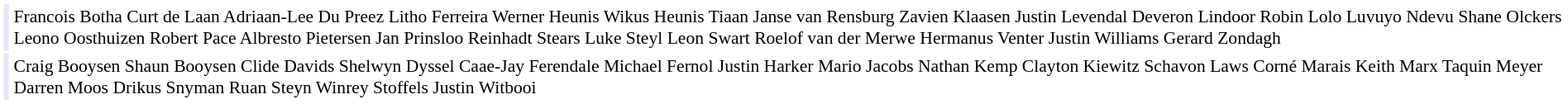<table cellpadding="2" style="border: 1px solid white; font-size:90%;">
<tr>
<td colspan="2" align="right" bgcolor="lavender"></td>
<td align="left">Francois Botha Curt de Laan Adriaan-Lee Du Preez Litho Ferreira Werner Heunis Wikus Heunis Tiaan Janse van Rensburg Zavien Klaasen Justin Levendal Deveron Lindoor Robin Lolo Luvuyo Ndevu Shane Olckers Leono Oosthuizen Robert Pace Albresto Pietersen Jan Prinsloo Reinhadt Stears Luke Steyl Leon Swart Roelof van der Merwe Hermanus Venter Justin Williams Gerard Zondagh</td>
</tr>
<tr>
<td colspan="2" align="right" bgcolor="lavender"></td>
<td align="left">Craig Booysen Shaun Booysen Clide Davids Shelwyn Dyssel Caae-Jay Ferendale Michael Fernol Justin Harker Mario Jacobs Nathan Kemp Clayton Kiewitz Schavon Laws Corné Marais Keith Marx Taquin Meyer Darren Moos Drikus Snyman Ruan Steyn Winrey Stoffels Justin Witbooi</td>
</tr>
</table>
